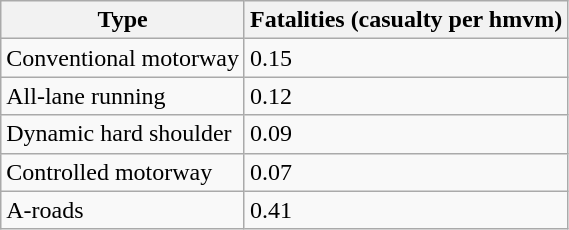<table class="wikitable">
<tr>
<th>Type</th>
<th>Fatalities (casualty per hmvm)</th>
</tr>
<tr>
<td>Conventional motorway</td>
<td>0.15</td>
</tr>
<tr>
<td>All-lane running</td>
<td>0.12</td>
</tr>
<tr>
<td>Dynamic hard shoulder</td>
<td>0.09</td>
</tr>
<tr>
<td>Controlled motorway</td>
<td>0.07</td>
</tr>
<tr>
<td>A-roads</td>
<td>0.41</td>
</tr>
</table>
